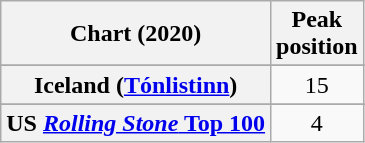<table class="wikitable sortable plainrowheaders" style="text-align:center">
<tr>
<th scope="col">Chart (2020)</th>
<th scope="col">Peak<br>position</th>
</tr>
<tr>
</tr>
<tr>
</tr>
<tr>
</tr>
<tr>
</tr>
<tr>
</tr>
<tr>
</tr>
<tr>
</tr>
<tr>
<th scope="row">Iceland (<a href='#'>Tónlistinn</a>)</th>
<td>15</td>
</tr>
<tr>
</tr>
<tr>
</tr>
<tr>
</tr>
<tr>
</tr>
<tr>
</tr>
<tr>
</tr>
<tr>
</tr>
<tr>
</tr>
<tr>
</tr>
<tr>
</tr>
<tr>
</tr>
<tr>
<th scope="row">US <a href='#'><em>Rolling Stone</em> Top 100</a></th>
<td>4</td>
</tr>
</table>
